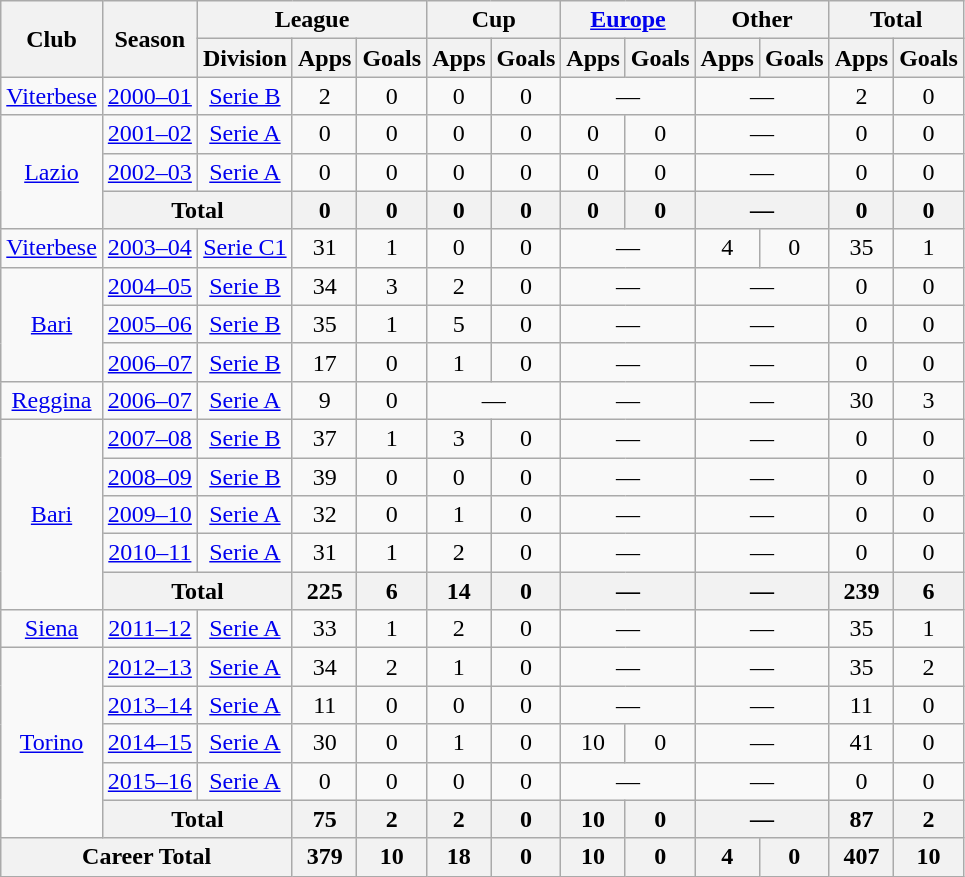<table class="wikitable" style="text-align: center;">
<tr>
<th rowspan="2">Club</th>
<th rowspan="2">Season</th>
<th colspan="3">League</th>
<th colspan="2">Cup</th>
<th colspan="2"><a href='#'>Europe</a></th>
<th colspan="2">Other</th>
<th colspan="2">Total</th>
</tr>
<tr>
<th>Division</th>
<th>Apps</th>
<th>Goals</th>
<th>Apps</th>
<th>Goals</th>
<th>Apps</th>
<th>Goals</th>
<th>Apps</th>
<th>Goals</th>
<th>Apps</th>
<th>Goals</th>
</tr>
<tr>
<td><a href='#'>Viterbese</a></td>
<td><a href='#'>2000–01</a></td>
<td><a href='#'>Serie B</a></td>
<td>2</td>
<td>0</td>
<td>0</td>
<td>0</td>
<td colspan="2">—</td>
<td colspan="2">—</td>
<td>2</td>
<td>0</td>
</tr>
<tr>
<td rowspan="3"><a href='#'>Lazio</a></td>
<td><a href='#'>2001–02</a></td>
<td><a href='#'>Serie A</a></td>
<td>0</td>
<td>0</td>
<td>0</td>
<td>0</td>
<td>0</td>
<td>0</td>
<td colspan="2">—</td>
<td>0</td>
<td>0</td>
</tr>
<tr>
<td><a href='#'>2002–03</a></td>
<td><a href='#'>Serie A</a></td>
<td>0</td>
<td>0</td>
<td>0</td>
<td>0</td>
<td>0</td>
<td>0</td>
<td colspan="2">—</td>
<td>0</td>
<td>0</td>
</tr>
<tr>
<th colspan="2">Total</th>
<th>0</th>
<th>0</th>
<th>0</th>
<th>0</th>
<th>0</th>
<th>0</th>
<th colspan="2">—</th>
<th>0</th>
<th>0</th>
</tr>
<tr>
<td><a href='#'>Viterbese</a></td>
<td><a href='#'>2003–04</a></td>
<td><a href='#'>Serie C1</a></td>
<td>31</td>
<td>1</td>
<td>0</td>
<td>0</td>
<td colspan="2">—</td>
<td>4</td>
<td>0</td>
<td>35</td>
<td>1</td>
</tr>
<tr>
<td rowspan="3"><a href='#'>Bari</a></td>
<td><a href='#'>2004–05</a></td>
<td><a href='#'>Serie B</a></td>
<td>34</td>
<td>3</td>
<td>2</td>
<td>0</td>
<td colspan="2">—</td>
<td colspan="2">—</td>
<td>0</td>
<td>0</td>
</tr>
<tr>
<td><a href='#'>2005–06</a></td>
<td><a href='#'>Serie B</a></td>
<td>35</td>
<td>1</td>
<td>5</td>
<td>0</td>
<td colspan="2">—</td>
<td colspan="2">—</td>
<td>0</td>
<td>0</td>
</tr>
<tr>
<td><a href='#'>2006–07</a></td>
<td><a href='#'>Serie B</a></td>
<td>17</td>
<td>0</td>
<td>1</td>
<td>0</td>
<td colspan="2">—</td>
<td colspan="2">—</td>
<td>0</td>
<td>0</td>
</tr>
<tr>
<td><a href='#'>Reggina</a></td>
<td><a href='#'>2006–07</a></td>
<td><a href='#'>Serie A</a></td>
<td>9</td>
<td>0</td>
<td colspan="2">—</td>
<td colspan="2">—</td>
<td colspan="2">—</td>
<td>30</td>
<td>3</td>
</tr>
<tr>
<td rowspan="5"><a href='#'>Bari</a></td>
<td><a href='#'>2007–08</a></td>
<td><a href='#'>Serie B</a></td>
<td>37</td>
<td>1</td>
<td>3</td>
<td>0</td>
<td colspan="2">—</td>
<td colspan="2">—</td>
<td>0</td>
<td>0</td>
</tr>
<tr>
<td><a href='#'>2008–09</a></td>
<td><a href='#'>Serie B</a></td>
<td>39</td>
<td>0</td>
<td>0</td>
<td>0</td>
<td colspan="2">—</td>
<td colspan="2">—</td>
<td>0</td>
<td>0</td>
</tr>
<tr>
<td><a href='#'>2009–10</a></td>
<td><a href='#'>Serie A</a></td>
<td>32</td>
<td>0</td>
<td>1</td>
<td>0</td>
<td colspan="2">—</td>
<td colspan="2">—</td>
<td>0</td>
<td>0</td>
</tr>
<tr>
<td><a href='#'>2010–11</a></td>
<td><a href='#'>Serie A</a></td>
<td>31</td>
<td>1</td>
<td>2</td>
<td>0</td>
<td colspan="2">—</td>
<td colspan="2">—</td>
<td>0</td>
<td>0</td>
</tr>
<tr>
<th colspan="2">Total</th>
<th>225</th>
<th>6</th>
<th>14</th>
<th>0</th>
<th colspan="2">—</th>
<th colspan="2">—</th>
<th>239</th>
<th>6</th>
</tr>
<tr>
<td><a href='#'>Siena</a></td>
<td><a href='#'>2011–12</a></td>
<td><a href='#'>Serie A</a></td>
<td>33</td>
<td>1</td>
<td>2</td>
<td>0</td>
<td colspan="2">—</td>
<td colspan="2">—</td>
<td>35</td>
<td>1</td>
</tr>
<tr>
<td rowspan="5"><a href='#'>Torino</a></td>
<td><a href='#'>2012–13</a></td>
<td><a href='#'>Serie A</a></td>
<td>34</td>
<td>2</td>
<td>1</td>
<td>0</td>
<td colspan="2">—</td>
<td colspan="2">—</td>
<td>35</td>
<td>2</td>
</tr>
<tr>
<td><a href='#'>2013–14</a></td>
<td><a href='#'>Serie A</a></td>
<td>11</td>
<td>0</td>
<td>0</td>
<td>0</td>
<td colspan="2">—</td>
<td colspan="2">—</td>
<td>11</td>
<td>0</td>
</tr>
<tr>
<td><a href='#'>2014–15</a></td>
<td><a href='#'>Serie A</a></td>
<td>30</td>
<td>0</td>
<td>1</td>
<td>0</td>
<td>10</td>
<td>0</td>
<td colspan="2">—</td>
<td>41</td>
<td>0</td>
</tr>
<tr>
<td><a href='#'>2015–16</a></td>
<td><a href='#'>Serie A</a></td>
<td>0</td>
<td>0</td>
<td>0</td>
<td>0</td>
<td colspan="2">—</td>
<td colspan="2">—</td>
<td>0</td>
<td>0</td>
</tr>
<tr>
<th colspan="2">Total</th>
<th>75</th>
<th>2</th>
<th>2</th>
<th>0</th>
<th>10</th>
<th>0</th>
<th colspan="2">—</th>
<th>87</th>
<th>2</th>
</tr>
<tr>
<th colspan=3>Career Total</th>
<th>379</th>
<th>10</th>
<th>18</th>
<th>0</th>
<th>10</th>
<th>0</th>
<th>4</th>
<th>0</th>
<th>407</th>
<th>10</th>
</tr>
</table>
